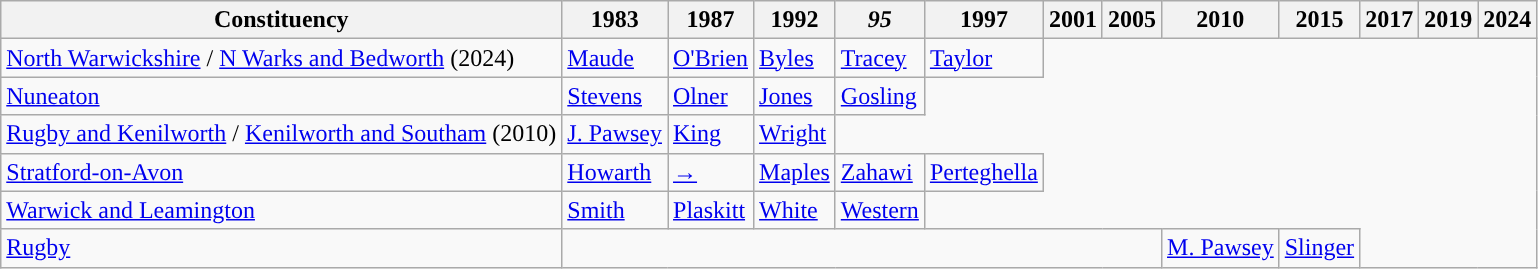<table class="wikitable">
<tr>
<th>Constituency</th>
<th>1983</th>
<th>1987</th>
<th>1992</th>
<th><em>95</em></th>
<th>1997</th>
<th>2001</th>
<th>2005</th>
<th>2010</th>
<th>2015</th>
<th>2017</th>
<th>2019</th>
<th>2024</th>
</tr>
<tr>
<td><a href='#'>North Warwickshire</a> / <a href='#'>N Warks and Bedworth</a> (2024)</td>
<td><a href='#'>Maude</a></td>
<td><a href='#'>O'Brien</a></td>
<td><a href='#'>Byles</a></td>
<td><a href='#'>Tracey</a></td>
<td><a href='#'>Taylor</a></td>
</tr>
<tr>
<td><a href='#'>Nuneaton</a></td>
<td><a href='#'>Stevens</a></td>
<td><a href='#'>Olner</a></td>
<td><a href='#'>Jones</a></td>
<td><a href='#'>Gosling</a></td>
</tr>
<tr>
<td><a href='#'>Rugby and Kenilworth</a> / <a href='#'>Kenilworth and Southam</a> (2010)</td>
<td><a href='#'>J. Pawsey</a></td>
<td><a href='#'>King</a></td>
<td><a href='#'>Wright</a></td>
</tr>
<tr>
<td><a href='#'>Stratford-on-Avon</a></td>
<td><a href='#'>Howarth</a></td>
<td><a href='#'>→</a></td>
<td><a href='#'>Maples</a></td>
<td><a href='#'>Zahawi</a></td>
<td><a href='#'>Perteghella</a></td>
</tr>
<tr>
<td><a href='#'>Warwick and Leamington</a></td>
<td><a href='#'>Smith</a></td>
<td><a href='#'>Plaskitt</a></td>
<td><a href='#'>White</a></td>
<td><a href='#'>Western</a></td>
</tr>
<tr>
<td><a href='#'>Rugby</a></td>
<td colspan="7"></td>
<td><a href='#'>M. Pawsey</a></td>
<td><a href='#'>Slinger</a></td>
</tr>
</table>
